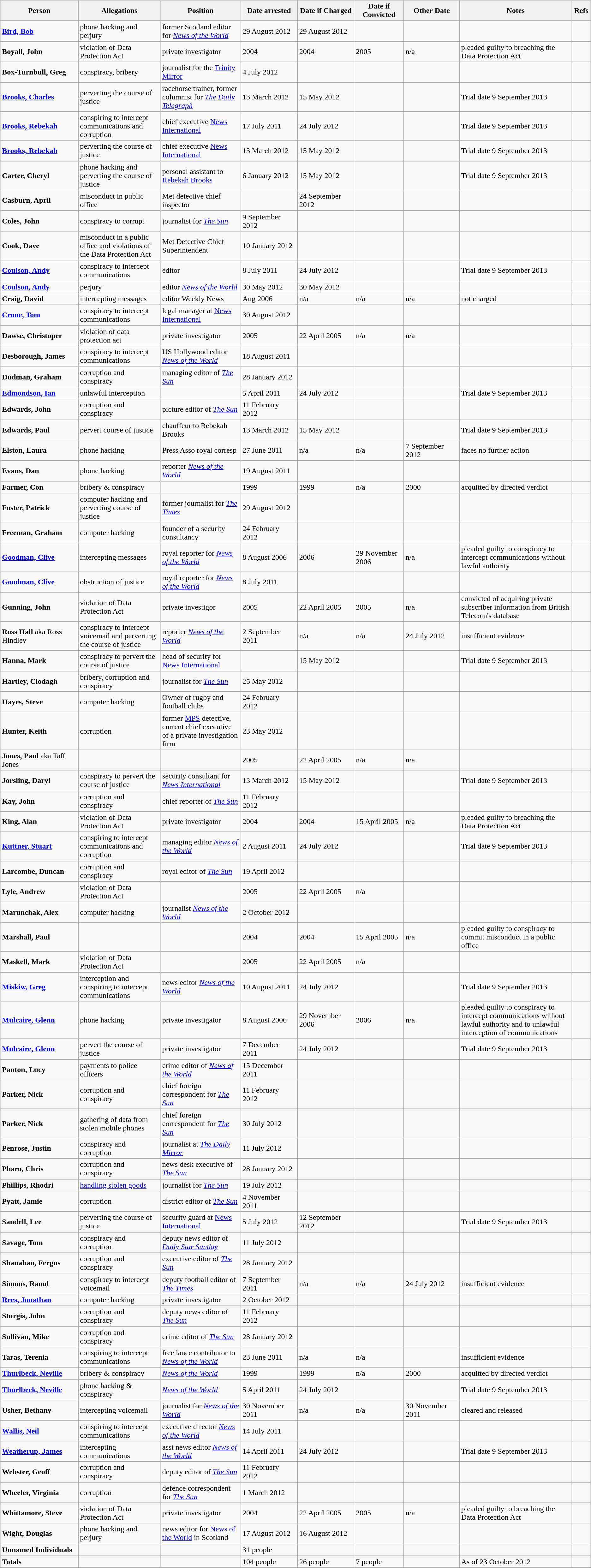<table class="wikitable">
<tr>
<th scope="col" width="225">Person</th>
<th scope="col" width="225">Allegations</th>
<th scope="col" width="225">Position</th>
<th scope="col" width="155">Date arrested</th>
<th scope="col" width="155">Date if Charged</th>
<th scope="col" width="125">Date if Convicted</th>
<th scope="col" width="150">Other Date</th>
<th scope="col" width="350">Notes</th>
<th scope="col" width="35">Refs<br></th>
</tr>
<tr>
<td><strong><a href='#'>Bird, Bob</a></strong></td>
<td>phone hacking and perjury</td>
<td>former Scotland editor for <em><a href='#'>News of the World</a></em></td>
<td>29 August 2012</td>
<td>29 August 2012</td>
<td></td>
<td></td>
<td></td>
<td></td>
</tr>
<tr>
<td><strong>Boyall, John</strong></td>
<td>violation of Data Protection Act</td>
<td>private investigator</td>
<td>2004</td>
<td>2004</td>
<td>2005</td>
<td>n/a</td>
<td>pleaded guilty to breaching the Data Protection Act</td>
<td></td>
</tr>
<tr>
<td><strong>Box-Turnbull, Greg</strong></td>
<td>conspiracy, bribery</td>
<td>journalist for the <a href='#'>Trinity Mirror</a></td>
<td>4 July 2012</td>
<td></td>
<td></td>
<td></td>
<td></td>
<td></td>
</tr>
<tr>
<td><strong><a href='#'>Brooks, Charles</a></strong></td>
<td>perverting the course of justice</td>
<td>racehorse trainer, former columnist for <em><a href='#'>The Daily Telegraph</a></em></td>
<td>13 March 2012</td>
<td>15 May 2012</td>
<td></td>
<td></td>
<td>Trial date 9 September 2013</td>
<td></td>
</tr>
<tr>
<td><strong><a href='#'>Brooks, Rebekah</a></strong></td>
<td>conspiring to intercept communications and corruption</td>
<td>chief executive <a href='#'>News International</a></td>
<td>17 July 2011</td>
<td>24 July 2012</td>
<td></td>
<td></td>
<td>Trial date 9 September 2013</td>
<td></td>
</tr>
<tr>
<td><strong><a href='#'>Brooks, Rebekah</a></strong></td>
<td>perverting the course of justice</td>
<td>chief executive <a href='#'>News International</a></td>
<td>13 March 2012</td>
<td>15 May 2012</td>
<td></td>
<td></td>
<td>Trial date 9 September 2013</td>
<td></td>
</tr>
<tr>
<td><strong>Carter, Cheryl</strong></td>
<td>phone hacking and perverting the course of justice</td>
<td>personal assistant to <a href='#'>Rebekah Brooks</a></td>
<td>6 January 2012</td>
<td>15 May 2012</td>
<td></td>
<td></td>
<td>Trial date 9 September 2013</td>
<td></td>
</tr>
<tr>
<td><strong>Casburn, April</strong></td>
<td>misconduct in public office</td>
<td>Met detective chief inspector</td>
<td></td>
<td>24 September 2012</td>
<td></td>
<td></td>
<td></td>
<td></td>
</tr>
<tr>
<td><strong>Coles, John</strong></td>
<td>conspiracy to corrupt</td>
<td>journalist for <em><a href='#'>The Sun</a></em></td>
<td>9 September 2012</td>
<td></td>
<td></td>
<td></td>
<td></td>
<td></td>
</tr>
<tr>
<td><strong>Cook, Dave</strong></td>
<td>misconduct in a public office and violations of the Data Protection Act</td>
<td>Met Detective Chief Superintendent</td>
<td>10 January 2012</td>
<td></td>
<td></td>
<td></td>
<td></td>
<td></td>
</tr>
<tr>
<td><strong><a href='#'>Coulson, Andy</a></strong></td>
<td>conspiracy to intercept communications</td>
<td>editor</td>
<td>8 July 2011</td>
<td>24 July 2012</td>
<td></td>
<td></td>
<td>Trial date 9 September 2013</td>
<td></td>
</tr>
<tr>
<td><strong><a href='#'>Coulson, Andy</a></strong></td>
<td>perjury</td>
<td>editor <em><a href='#'>News of the World</a></em></td>
<td>30 May 2012</td>
<td>30 May 2012</td>
<td></td>
<td></td>
<td></td>
<td></td>
</tr>
<tr>
<td><strong>Craig, David</strong></td>
<td>intercepting messages</td>
<td>editor Weekly News</td>
<td>Aug 2006</td>
<td>n/a</td>
<td>n/a</td>
<td>n/a</td>
<td>not charged</td>
<td></td>
</tr>
<tr>
<td><strong><a href='#'>Crone, Tom</a></strong></td>
<td>conspiracy to intercept communications</td>
<td>legal manager at <a href='#'>News International</a></td>
<td>30 August 2012</td>
<td></td>
<td></td>
<td></td>
<td></td>
<td></td>
</tr>
<tr>
<td><strong>Dawse, Christoper</strong></td>
<td>violation of data protection act</td>
<td>private investigator</td>
<td>2005</td>
<td>22 April 2005</td>
<td>n/a</td>
<td>n/a</td>
<td></td>
<td></td>
</tr>
<tr>
<td><strong>Desborough, James</strong></td>
<td>conspiracy to intercept communications</td>
<td>US Hollywood editor <em><a href='#'>News of the World</a></em></td>
<td>18 August 2011</td>
<td></td>
<td></td>
<td></td>
<td></td>
<td></td>
</tr>
<tr>
<td><strong>Dudman, Graham</strong></td>
<td>corruption and conspiracy</td>
<td>managing editor of <em><a href='#'>The Sun</a></em></td>
<td>28 January 2012</td>
<td></td>
<td></td>
<td></td>
<td></td>
<td></td>
</tr>
<tr>
<td><strong><a href='#'>Edmondson, Ian</a></strong></td>
<td>unlawful interception</td>
<td></td>
<td>5 April 2011</td>
<td>24 July 2012</td>
<td></td>
<td></td>
<td>Trial date 9 September 2013</td>
<td></td>
</tr>
<tr>
<td><strong>Edwards, John</strong></td>
<td>corruption and conspiracy</td>
<td>picture editor of <em><a href='#'>The Sun</a></em></td>
<td>11 February 2012</td>
<td></td>
<td></td>
<td></td>
<td></td>
<td></td>
</tr>
<tr>
<td><strong>Edwards, Paul</strong></td>
<td>pervert course of justice</td>
<td>chauffeur to Rebekah Brooks</td>
<td>13 March 2012</td>
<td>15 May 2012</td>
<td></td>
<td></td>
<td>Trial date 9 September 2013</td>
<td></td>
</tr>
<tr>
<td><strong>Elston, Laura</strong></td>
<td>phone hacking</td>
<td>Press Asso royal corresp</td>
<td>27 June 2011</td>
<td>n/a</td>
<td>n/a</td>
<td>7 September 2012</td>
<td>faces no further action</td>
<td></td>
</tr>
<tr>
<td><strong>Evans, Dan</strong></td>
<td>phone hacking</td>
<td>reporter <em><a href='#'>News of the World</a></em></td>
<td>19 August 2011</td>
<td></td>
<td></td>
<td></td>
<td></td>
<td></td>
</tr>
<tr>
<td><strong>Farmer, Con</strong></td>
<td>bribery & conspiracy</td>
<td></td>
<td>1999</td>
<td>1999</td>
<td>n/a</td>
<td>2000</td>
<td>acquitted by directed verdict</td>
<td></td>
</tr>
<tr>
<td><strong>Foster, Patrick</strong></td>
<td>computer hacking and perverting course of justice</td>
<td>former journalist for <em><a href='#'>The Times</a></em></td>
<td>29 August 2012</td>
<td></td>
<td></td>
<td></td>
<td></td>
<td></td>
</tr>
<tr>
<td><strong>Freeman, Graham</strong></td>
<td>computer hacking</td>
<td>founder of a security consultancy</td>
<td>24 February 2012</td>
<td></td>
<td></td>
<td></td>
<td></td>
<td></td>
</tr>
<tr>
<td><strong><a href='#'>Goodman, Clive</a></strong></td>
<td>intercepting messages</td>
<td>royal reporter for <em><a href='#'>News of the World</a></em></td>
<td>8 August 2006</td>
<td>2006</td>
<td>29 November 2006</td>
<td>n/a</td>
<td>pleaded guilty to conspiracy to intercept communications without lawful authority</td>
<td></td>
</tr>
<tr>
<td><strong><a href='#'>Goodman, Clive</a></strong></td>
<td>obstruction of justice</td>
<td>royal reporter for <em><a href='#'>News of the World</a></em></td>
<td>8 July 2011</td>
<td></td>
<td></td>
<td></td>
<td></td>
<td></td>
</tr>
<tr>
<td><strong>Gunning, John</strong></td>
<td>violation of Data Protection Act</td>
<td>private investigor</td>
<td>2005</td>
<td>22 April 2005</td>
<td>2005</td>
<td>n/a</td>
<td>convicted of acquiring private subscriber information from British Telecom's database</td>
<td></td>
</tr>
<tr>
<td><strong>Ross Hall</strong> aka Ross Hindley</td>
<td>conspiracy to intercept voicemail and perverting the course of justice</td>
<td>reporter <em><a href='#'>News of the World</a></em></td>
<td>2 September 2011</td>
<td>n/a</td>
<td>n/a</td>
<td>24 July 2012</td>
<td>insufficient evidence</td>
<td></td>
</tr>
<tr>
<td><strong>Hanna, Mark</strong></td>
<td>conspiracy to pervert the course of justice</td>
<td>head of security for <a href='#'>News International</a></td>
<td></td>
<td>15 May 2012</td>
<td></td>
<td></td>
<td>Trial date 9 September 2013</td>
<td></td>
</tr>
<tr>
<td><strong>Hartley, Clodagh</strong></td>
<td>bribery, corruption and conspiracy</td>
<td>journalist for <em><a href='#'>The Sun</a></em></td>
<td>25 May 2012</td>
<td></td>
<td></td>
<td></td>
<td></td>
<td></td>
</tr>
<tr>
<td><strong>Hayes, Steve</strong></td>
<td>computer hacking</td>
<td>Owner of rugby and football clubs</td>
<td>24 February 2012</td>
<td></td>
<td></td>
<td></td>
<td></td>
<td></td>
</tr>
<tr>
<td><strong>Hunter, Keith</strong></td>
<td>corruption</td>
<td>former <a href='#'>MPS</a> detective, current chief executive of a private investigation firm</td>
<td>23 May 2012</td>
<td></td>
<td></td>
<td></td>
<td></td>
<td></td>
</tr>
<tr>
<td><strong>Jones, Paul</strong> aka Taff Jones</td>
<td></td>
<td></td>
<td>2005</td>
<td>22 April 2005</td>
<td>n/a</td>
<td>n/a</td>
<td></td>
<td></td>
</tr>
<tr>
<td><strong>Jorsling, Daryl</strong></td>
<td>conspiracy to pervert the course of justice</td>
<td>security consultant for <em><a href='#'>News International</a></em></td>
<td>13 March 2012</td>
<td>15 May 2012</td>
<td></td>
<td></td>
<td>Trial date 9 September 2013</td>
<td></td>
</tr>
<tr>
<td><strong>Kay, John</strong></td>
<td>corruption and conspiracy</td>
<td>chief reporter of <em><a href='#'>The Sun</a></em></td>
<td>11 February 2012</td>
<td></td>
<td></td>
<td></td>
<td></td>
<td></td>
</tr>
<tr>
<td><strong>King, Alan</strong></td>
<td>violation of Data Protection Act</td>
<td>private investigator</td>
<td>2004</td>
<td>2004</td>
<td>15 April 2005</td>
<td>n/a</td>
<td>pleaded guilty to breaching the Data Protection Act</td>
<td></td>
</tr>
<tr>
<td><strong><a href='#'>Kuttner, Stuart</a></strong></td>
<td>conspiring to intercept communications and corruption</td>
<td>managing editor <em><a href='#'>News of the World</a></em></td>
<td>2 August 2011</td>
<td>24 July 2012</td>
<td></td>
<td></td>
<td>Trial date 9 September 2013</td>
<td></td>
</tr>
<tr>
<td><strong>Larcombe, Duncan</strong></td>
<td>corruption and conspiracy</td>
<td>royal editor of <em><a href='#'>The Sun</a></em></td>
<td>19 April 2012</td>
<td></td>
<td></td>
<td></td>
<td></td>
<td></td>
</tr>
<tr>
<td><strong>Lyle, Andrew</strong></td>
<td>violation of Data Protection Act</td>
<td></td>
<td>2005</td>
<td>22 April 2005</td>
<td>n/a</td>
<td></td>
<td></td>
<td></td>
</tr>
<tr>
<td><strong>Marunchak, Alex</strong></td>
<td>computer hacking</td>
<td>journalist <em><a href='#'>News of the World</a></em></td>
<td>2 October 2012</td>
<td></td>
<td></td>
<td></td>
<td></td>
<td></td>
</tr>
<tr>
<td><strong>Marshall, Paul</strong></td>
<td></td>
<td></td>
<td>2004</td>
<td>2004</td>
<td>15 April 2005</td>
<td>n/a</td>
<td>pleaded guilty to conspiracy to commit misconduct in a public office</td>
<td></td>
</tr>
<tr>
<td><strong>Maskell, Mark</strong></td>
<td>violation of Data Protection Act</td>
<td></td>
<td>2005</td>
<td>22 April 2005</td>
<td>n/a</td>
<td></td>
<td></td>
<td></td>
</tr>
<tr>
<td><strong><a href='#'>Miskiw, Greg</a></strong></td>
<td>interception and conspiring to intercept communications</td>
<td>news editor <em><a href='#'>News of the World</a></em></td>
<td>10 August 2011</td>
<td>24 July 2012</td>
<td></td>
<td></td>
<td>Trial date 9 September 2013</td>
<td></td>
</tr>
<tr>
<td><strong><a href='#'>Mulcaire, Glenn</a></strong></td>
<td>phone hacking</td>
<td>private investigator</td>
<td>8 August 2006</td>
<td>29 November 2006</td>
<td>2006</td>
<td>n/a</td>
<td>pleaded guilty to conspiracy to intercept communications without lawful authority and to unlawful interception of communications</td>
<td></td>
</tr>
<tr>
<td><strong><a href='#'>Mulcaire, Glenn</a></strong></td>
<td>pervert the course of justice</td>
<td>private investigator</td>
<td>7 December 2011</td>
<td>24 July 2012</td>
<td></td>
<td></td>
<td>Trial date 9 September 2013</td>
<td></td>
</tr>
<tr>
<td><strong>Panton, Lucy</strong></td>
<td>payments to police officers</td>
<td>crime editor of <em><a href='#'>News of the World</a></em></td>
<td>15 December 2011</td>
<td></td>
<td></td>
<td></td>
<td></td>
<td></td>
</tr>
<tr>
<td><strong>Parker, Nick</strong></td>
<td>corruption and conspiracy</td>
<td>chief foreign correspondent for <em><a href='#'>The Sun</a></em></td>
<td>11 February 2012</td>
<td></td>
<td></td>
<td></td>
<td></td>
<td></td>
</tr>
<tr>
<td><strong>Parker, Nick</strong></td>
<td>gathering of data from stolen mobile phones</td>
<td>chief foreign correspondent for <em><a href='#'>The Sun</a></em></td>
<td>30 July 2012</td>
<td></td>
<td></td>
<td></td>
<td></td>
<td></td>
</tr>
<tr>
<td><strong>Penrose, Justin</strong></td>
<td>conspiracy and corruption</td>
<td>journalist at <em><a href='#'>The Daily Mirror</a></em></td>
<td>11 July 2012</td>
<td></td>
<td></td>
<td></td>
<td></td>
<td></td>
</tr>
<tr>
<td><strong>Pharo, Chris</strong></td>
<td>corruption and conspiracy</td>
<td>news desk executive of <em><a href='#'>The Sun</a></em></td>
<td>28 January 2012</td>
<td></td>
<td></td>
<td></td>
<td></td>
<td></td>
</tr>
<tr>
<td><strong>Phillips, Rhodri</strong></td>
<td><a href='#'>handling stolen goods</a></td>
<td>journalist for <em><a href='#'>The Sun</a></em></td>
<td>19 July 2012</td>
<td></td>
<td></td>
<td></td>
<td></td>
<td></td>
</tr>
<tr>
<td><strong>Pyatt, Jamie</strong></td>
<td>corruption</td>
<td>district editor of <em><a href='#'>The Sun</a></em></td>
<td>4 November 2011</td>
<td></td>
<td></td>
<td></td>
<td></td>
<td></td>
</tr>
<tr>
<td><strong>Sandell, Lee</strong></td>
<td>perverting the course of justice</td>
<td>security guard at <a href='#'>News International</a></td>
<td>5 July 2012</td>
<td>12 September 2012</td>
<td></td>
<td></td>
<td>Trial date 9 September 2013</td>
<td></td>
</tr>
<tr>
<td><strong>Savage, Tom</strong></td>
<td>conspiracy and corruption</td>
<td>deputy news editor of <em><a href='#'>Daily Star Sunday</a></em></td>
<td>11 July 2012</td>
<td></td>
<td></td>
<td></td>
<td></td>
<td></td>
</tr>
<tr>
<td><strong>Shanahan, Fergus</strong></td>
<td>corruption and conspiracy</td>
<td>executive editor of <em><a href='#'>The Sun</a></em></td>
<td>28 January 2012</td>
<td></td>
<td></td>
<td></td>
<td></td>
<td></td>
</tr>
<tr>
<td><strong>Simons, Raoul</strong></td>
<td>conspiracy to intercept voicemail</td>
<td>deputy football editor of <em><a href='#'>The Times</a></em></td>
<td>7 September 2011</td>
<td>n/a</td>
<td>n/a</td>
<td>24 July 2012</td>
<td>insufficient evidence</td>
<td></td>
</tr>
<tr>
<td><strong><a href='#'>Rees, Jonathan</a></strong></td>
<td>computer hacking</td>
<td>private investigator</td>
<td>2 October 2012</td>
<td></td>
<td></td>
<td></td>
<td></td>
<td></td>
</tr>
<tr>
<td><strong>Sturgis, John</strong></td>
<td>corruption and conspiracy</td>
<td>deputy news editor of <em><a href='#'>The Sun</a></em></td>
<td>11 February 2012</td>
<td></td>
<td></td>
<td></td>
<td></td>
<td></td>
</tr>
<tr>
<td><strong>Sullivan, Mike</strong></td>
<td>corruption and conspiracy</td>
<td>crime editor of <em><a href='#'>The Sun</a></em></td>
<td>28 January 2012</td>
<td></td>
<td></td>
<td></td>
<td></td>
<td></td>
</tr>
<tr>
<td><strong>Taras, Terenia</strong></td>
<td>conspiring to intercept communications</td>
<td>free lance contributor to <em><a href='#'>News of the World</a></em></td>
<td>23 June 2011</td>
<td>n/a</td>
<td>n/a</td>
<td></td>
<td>insufficient evidence</td>
<td></td>
</tr>
<tr>
<td><strong><a href='#'>Thurlbeck, Neville</a></strong></td>
<td>bribery & conspiracy</td>
<td><em><a href='#'>News of the World</a></em></td>
<td>1999</td>
<td>1999</td>
<td>n/a</td>
<td>2000</td>
<td>acquitted by directed verdict</td>
<td></td>
</tr>
<tr>
<td><strong><a href='#'>Thurlbeck, Neville</a></strong></td>
<td>phone hacking & conspiracy</td>
<td><em><a href='#'>News of the World</a></em></td>
<td>5 April 2011</td>
<td>24 July 2012</td>
<td></td>
<td></td>
<td>Trial date 9 September 2013</td>
<td></td>
</tr>
<tr>
<td><strong>Usher, Bethany</strong></td>
<td>intercepting voicemail</td>
<td>journalist for <em><a href='#'>News of the World</a></em></td>
<td>30 November 2011</td>
<td>n/a</td>
<td>n/a</td>
<td>30 November 2011</td>
<td>cleared and released</td>
<td></td>
</tr>
<tr>
<td><strong><a href='#'>Wallis, Neil</a></strong></td>
<td>conspiring to intercept communications</td>
<td>executive director <em><a href='#'>News of the World</a></em></td>
<td>14 July 2011</td>
<td></td>
<td></td>
<td></td>
<td></td>
<td></td>
</tr>
<tr>
<td><strong><a href='#'>Weatherup, James</a></strong></td>
<td>intercepting communications</td>
<td>asst news editor <em><a href='#'>News of the World</a></em></td>
<td>14 April 2011</td>
<td>24 July 2012</td>
<td></td>
<td></td>
<td>Trial date 9 September 2013</td>
<td></td>
</tr>
<tr>
<td><strong>Webster, Geoff</strong></td>
<td>corruption and conspiracy</td>
<td>deputy editor of <em><a href='#'>The Sun</a></em></td>
<td>11 February 2012</td>
<td></td>
<td></td>
<td></td>
<td></td>
<td></td>
</tr>
<tr>
<td><strong>Wheeler, Virginia</strong></td>
<td>corruption</td>
<td>defence correspondent for <em><a href='#'>The Sun</a></em></td>
<td>1 March 2012</td>
<td></td>
<td></td>
<td></td>
<td></td>
<td></td>
</tr>
<tr>
<td><strong>Whittamore, Steve</strong></td>
<td>violation of Data Protection Act</td>
<td>private investigator</td>
<td>2004</td>
<td>22 April 2005</td>
<td>2005</td>
<td>n/a</td>
<td>pleaded guilty to breaching the Data Protection Act</td>
<td></td>
</tr>
<tr>
<td><strong>Wight, Douglas</strong></td>
<td>phone hacking and perjury</td>
<td>news editor for <a href='#'>News of the World</a> in Scotland</td>
<td>17 August 2012</td>
<td>16 August 2012</td>
<td></td>
<td></td>
<td></td>
<td></td>
</tr>
<tr>
<td><strong>Unnamed Individuals</strong></td>
<td></td>
<td></td>
<td>31 people</td>
<td></td>
<td></td>
<td></td>
<td></td>
<td></td>
</tr>
<tr>
<td><strong>Totals</strong></td>
<td></td>
<td></td>
<td>104 people</td>
<td>26 people</td>
<td>7 people</td>
<td></td>
<td>As of 23 October 2012</td>
<td></td>
</tr>
</table>
